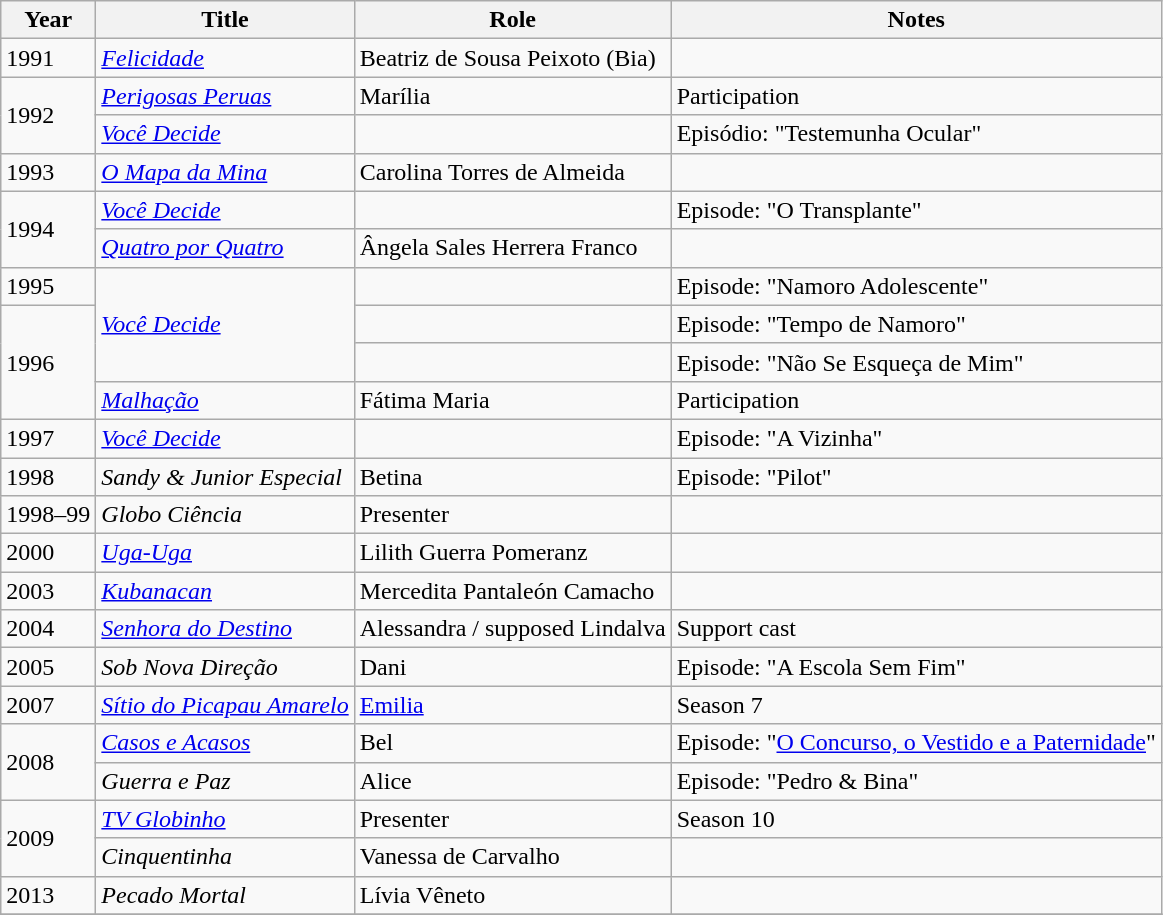<table class="wikitable">
<tr>
<th>Year</th>
<th>Title</th>
<th>Role</th>
<th>Notes</th>
</tr>
<tr>
<td>1991</td>
<td><em><a href='#'>Felicidade</a></em></td>
<td>Beatriz de Sousa Peixoto (Bia)</td>
<td></td>
</tr>
<tr>
<td rowspan="2">1992</td>
<td><em><a href='#'>Perigosas Peruas</a></em></td>
<td>Marília</td>
<td>Participation</td>
</tr>
<tr>
<td><em><a href='#'>Você Decide</a></em></td>
<td></td>
<td>Episódio: "Testemunha Ocular"</td>
</tr>
<tr>
<td>1993</td>
<td><em><a href='#'>O Mapa da Mina</a></em></td>
<td>Carolina Torres de Almeida</td>
<td></td>
</tr>
<tr>
<td rowspan="2">1994</td>
<td><em><a href='#'>Você Decide</a></em></td>
<td></td>
<td>Episode: "O Transplante"</td>
</tr>
<tr>
<td><em><a href='#'>Quatro por Quatro</a></em></td>
<td>Ângela Sales Herrera Franco</td>
<td></td>
</tr>
<tr>
<td>1995</td>
<td rowspan="3"><em><a href='#'>Você Decide</a></em></td>
<td></td>
<td>Episode: "Namoro Adolescente"</td>
</tr>
<tr>
<td rowspan="3">1996</td>
<td></td>
<td>Episode: "Tempo de Namoro"</td>
</tr>
<tr>
<td></td>
<td>Episode: "Não Se Esqueça de Mim"</td>
</tr>
<tr>
<td><em><a href='#'>Malhação</a></em></td>
<td>Fátima Maria</td>
<td>Participation</td>
</tr>
<tr>
<td>1997</td>
<td><em><a href='#'>Você Decide</a></em></td>
<td></td>
<td>Episode: "A Vizinha"</td>
</tr>
<tr>
<td>1998</td>
<td><em>Sandy & Junior Especial</em></td>
<td>Betina</td>
<td>Episode: "Pilot"</td>
</tr>
<tr>
<td>1998–99</td>
<td><em>Globo Ciência</em></td>
<td>Presenter</td>
<td></td>
</tr>
<tr>
<td>2000</td>
<td><em><a href='#'>Uga-Uga</a></em></td>
<td>Lilith Guerra Pomeranz</td>
<td></td>
</tr>
<tr>
<td>2003</td>
<td><em><a href='#'>Kubanacan</a></em></td>
<td>Mercedita Pantaleón Camacho</td>
<td></td>
</tr>
<tr>
<td>2004</td>
<td><em><a href='#'>Senhora do Destino</a></em></td>
<td>Alessandra / supposed Lindalva</td>
<td>Support cast</td>
</tr>
<tr>
<td>2005</td>
<td><em>Sob Nova Direção</em></td>
<td>Dani</td>
<td>Episode: "A Escola Sem Fim"</td>
</tr>
<tr>
<td>2007</td>
<td><em><a href='#'>Sítio do Picapau Amarelo</a></em></td>
<td><a href='#'>Emilia</a></td>
<td>Season 7</td>
</tr>
<tr>
<td rowspan="2">2008</td>
<td><em><a href='#'>Casos e Acasos</a></em></td>
<td>Bel</td>
<td>Episode: "<a href='#'>O Concurso, o Vestido e a Paternidade</a>"</td>
</tr>
<tr>
<td><em>Guerra e Paz</em></td>
<td>Alice</td>
<td>Episode: "Pedro & Bina"</td>
</tr>
<tr>
<td rowspan="2">2009</td>
<td><em><a href='#'>TV Globinho</a></em></td>
<td>Presenter</td>
<td>Season 10</td>
</tr>
<tr>
<td><em>Cinquentinha</em></td>
<td>Vanessa de Carvalho</td>
<td></td>
</tr>
<tr>
<td>2013</td>
<td><em>Pecado Mortal</em></td>
<td>Lívia Vêneto</td>
<td></td>
</tr>
<tr>
</tr>
</table>
